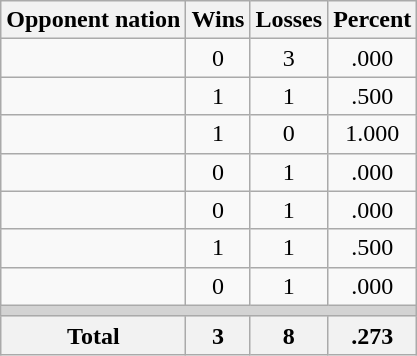<table class=wikitable>
<tr>
<th>Opponent nation</th>
<th>Wins</th>
<th>Losses</th>
<th>Percent</th>
</tr>
<tr align=center>
<td align=left></td>
<td>0</td>
<td>3</td>
<td>.000</td>
</tr>
<tr align=center>
<td align=left></td>
<td>1</td>
<td>1</td>
<td>.500</td>
</tr>
<tr align=center>
<td align=left></td>
<td>1</td>
<td>0</td>
<td>1.000</td>
</tr>
<tr align=center>
<td align=left></td>
<td>0</td>
<td>1</td>
<td>.000</td>
</tr>
<tr align=center>
<td align=left></td>
<td>0</td>
<td>1</td>
<td>.000</td>
</tr>
<tr align=center>
<td align=left></td>
<td>1</td>
<td>1</td>
<td>.500</td>
</tr>
<tr align=center>
<td align=left></td>
<td>0</td>
<td>1</td>
<td>.000</td>
</tr>
<tr>
<td colspan=4 bgcolor=lightgray></td>
</tr>
<tr>
<th>Total</th>
<th>3</th>
<th>8</th>
<th>.273</th>
</tr>
</table>
